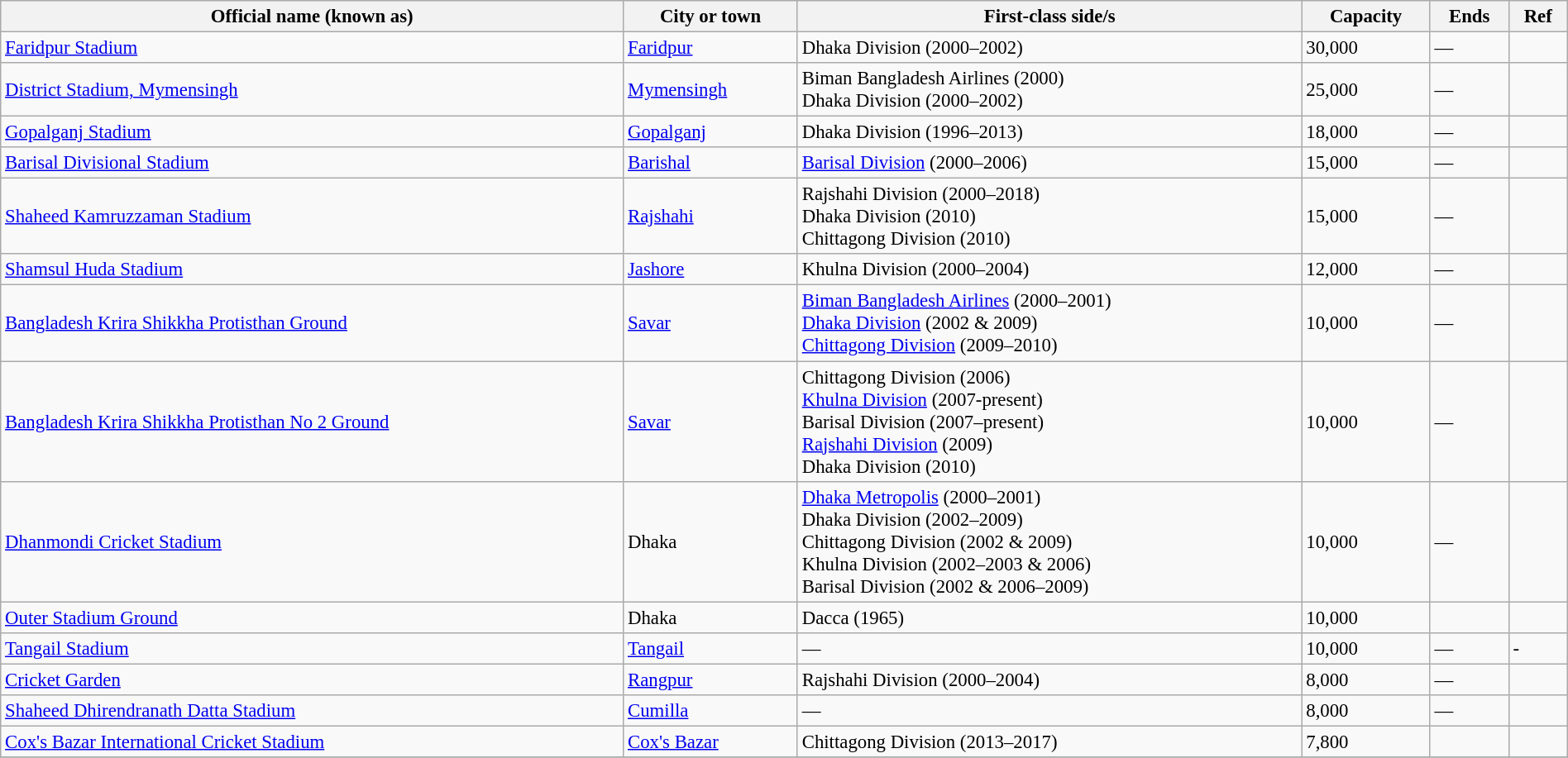<table class="wikitable sortable" style="font-size:95%;" width="100%">
<tr>
<th>Official name (known as)</th>
<th>City or town</th>
<th>First-class side/s</th>
<th>Capacity</th>
<th>Ends</th>
<th>Ref</th>
</tr>
<tr>
<td><a href='#'>Faridpur Stadium</a></td>
<td><a href='#'>Faridpur</a></td>
<td>Dhaka Division (2000–2002)</td>
<td>30,000</td>
<td>—</td>
<td></td>
</tr>
<tr>
<td><a href='#'>District Stadium, Mymensingh</a></td>
<td><a href='#'>Mymensingh</a></td>
<td>Biman Bangladesh Airlines (2000)<br>Dhaka Division (2000–2002)</td>
<td>25,000</td>
<td>—</td>
<td></td>
</tr>
<tr>
<td><a href='#'>Gopalganj Stadium</a></td>
<td><a href='#'>Gopalganj</a></td>
<td>Dhaka  Division (1996–2013)</td>
<td>18,000</td>
<td>—</td>
<td></td>
</tr>
<tr>
<td><a href='#'>Barisal Divisional Stadium</a></td>
<td><a href='#'>Barishal</a></td>
<td><a href='#'>Barisal Division</a> (2000–2006)</td>
<td>15,000</td>
<td>—</td>
<td></td>
</tr>
<tr>
<td><a href='#'>Shaheed Kamruzzaman Stadium</a></td>
<td><a href='#'>Rajshahi</a></td>
<td>Rajshahi Division (2000–2018)<br>Dhaka Division (2010)<br>Chittagong Division (2010)</td>
<td>15,000</td>
<td>—</td>
<td></td>
</tr>
<tr>
<td><a href='#'>Shamsul Huda Stadium</a></td>
<td><a href='#'>Jashore</a></td>
<td>Khulna Division (2000–2004)</td>
<td>12,000</td>
<td>—</td>
<td></td>
</tr>
<tr>
<td><a href='#'>Bangladesh Krira Shikkha Protisthan Ground</a></td>
<td><a href='#'>Savar</a></td>
<td><a href='#'>Biman Bangladesh Airlines</a> (2000–2001)<br><a href='#'>Dhaka Division</a> (2002 & 2009)<br><a href='#'>Chittagong Division</a> (2009–2010)</td>
<td>10,000</td>
<td>—</td>
<td></td>
</tr>
<tr>
<td><a href='#'>Bangladesh Krira Shikkha Protisthan No 2 Ground</a></td>
<td><a href='#'>Savar</a></td>
<td>Chittagong Division (2006)<br><a href='#'>Khulna Division</a> (2007-present)<br>Barisal Division (2007–present)<br><a href='#'>Rajshahi Division</a> (2009)<br>Dhaka Division (2010)</td>
<td>10,000</td>
<td>—</td>
<td></td>
</tr>
<tr>
<td><a href='#'>Dhanmondi Cricket Stadium</a></td>
<td>Dhaka</td>
<td><a href='#'>Dhaka Metropolis</a> (2000–2001)<br>Dhaka Division (2002–2009)<br>Chittagong Division (2002 & 2009)<br>Khulna Division (2002–2003 & 2006)<br>Barisal Division (2002 & 2006–2009)</td>
<td>10,000</td>
<td>—</td>
<td></td>
</tr>
<tr>
<td><a href='#'>Outer Stadium Ground</a></td>
<td>Dhaka</td>
<td>Dacca (1965)</td>
<td>10,000</td>
<td></td>
<td></td>
</tr>
<tr>
<td><a href='#'>Tangail Stadium</a></td>
<td><a href='#'>Tangail</a></td>
<td>—</td>
<td>10,000</td>
<td>—</td>
<td>-</td>
</tr>
<tr>
<td><a href='#'>Cricket Garden</a></td>
<td><a href='#'>Rangpur</a></td>
<td>Rajshahi Division (2000–2004)</td>
<td>8,000</td>
<td>—</td>
<td></td>
</tr>
<tr>
<td><a href='#'>Shaheed Dhirendranath Datta Stadium</a></td>
<td><a href='#'>Cumilla</a></td>
<td>—</td>
<td>8,000</td>
<td>—</td>
<td></td>
</tr>
<tr>
<td><a href='#'>Cox's Bazar International Cricket Stadium</a></td>
<td><a href='#'>Cox's Bazar</a></td>
<td>Chittagong Division (2013–2017)</td>
<td>7,800</td>
<td></td>
<td></td>
</tr>
<tr>
</tr>
</table>
